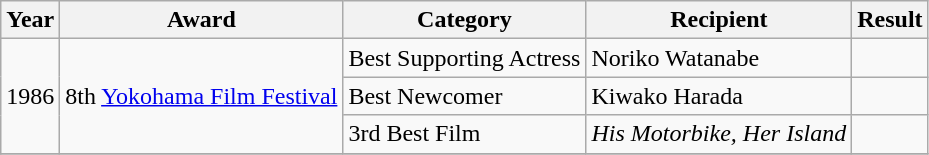<table class="wikitable">
<tr>
<th>Year</th>
<th>Award</th>
<th>Category</th>
<th>Recipient</th>
<th>Result</th>
</tr>
<tr>
<td rowspan=3>1986</td>
<td rowspan=3>8th <a href='#'>Yokohama Film Festival</a></td>
<td>Best Supporting Actress</td>
<td>Noriko Watanabe</td>
<td></td>
</tr>
<tr>
<td>Best Newcomer</td>
<td>Kiwako Harada</td>
<td></td>
</tr>
<tr>
<td>3rd Best Film</td>
<td><em>His Motorbike, Her Island</em></td>
<td></td>
</tr>
<tr>
</tr>
</table>
